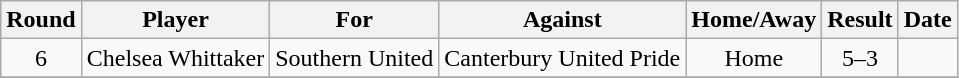<table class="wikitable">
<tr>
<th>Round</th>
<th>Player</th>
<th>For</th>
<th>Against</th>
<th>Home/Away</th>
<th style="text-align:center">Result</th>
<th>Date</th>
</tr>
<tr>
<td style="text-align:center">6</td>
<td>Chelsea Whittaker</td>
<td>Southern United</td>
<td>Canterbury United Pride</td>
<td style="text-align:center">Home</td>
<td style="text-align:center">5–3</td>
<td></td>
</tr>
<tr>
</tr>
</table>
